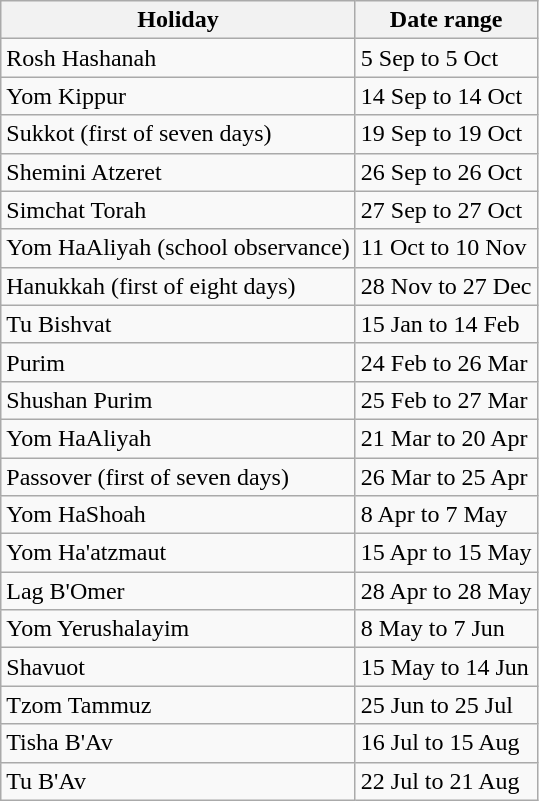<table class="wikitable">
<tr>
<th>Holiday</th>
<th>Date range</th>
</tr>
<tr>
<td>Rosh Hashanah</td>
<td>5 Sep	to 5 Oct</td>
</tr>
<tr>
<td>Yom Kippur</td>
<td>14 Sep	to 14 Oct</td>
</tr>
<tr>
<td>Sukkot (first of seven days)</td>
<td>19 Sep	to 19 Oct</td>
</tr>
<tr>
<td>Shemini Atzeret</td>
<td>26 Sep	to 26 Oct</td>
</tr>
<tr>
<td>Simchat Torah</td>
<td>27 Sep	to 27 Oct</td>
</tr>
<tr>
<td>Yom HaAliyah (school observance)</td>
<td>11 Oct to 10 Nov</td>
</tr>
<tr>
<td>Hanukkah (first of eight days)</td>
<td>28 Nov	to 27 Dec</td>
</tr>
<tr>
<td>Tu Bishvat</td>
<td>15 Jan	to 14 Feb</td>
</tr>
<tr>
<td>Purim</td>
<td>24 Feb	to 26 Mar</td>
</tr>
<tr>
<td>Shushan Purim</td>
<td>25 Feb	to 27 Mar</td>
</tr>
<tr>
<td>Yom HaAliyah</td>
<td>21 Mar	to 20 Apr</td>
</tr>
<tr>
<td>Passover (first of seven days)</td>
<td>26 Mar	to 25 Apr</td>
</tr>
<tr>
<td>Yom HaShoah</td>
<td>8 Apr	to 7 May</td>
</tr>
<tr>
<td>Yom Ha'atzmaut</td>
<td>15 Apr	to 15 May</td>
</tr>
<tr>
<td>Lag B'Omer</td>
<td>28 Apr	to 28 May</td>
</tr>
<tr>
<td>Yom Yerushalayim</td>
<td>8 May	to 7 Jun</td>
</tr>
<tr>
<td>Shavuot</td>
<td>15 May	to 14 Jun</td>
</tr>
<tr>
<td>Tzom Tammuz</td>
<td>25 Jun	to 25 Jul</td>
</tr>
<tr>
<td>Tisha B'Av</td>
<td>16 Jul	to 15 Aug</td>
</tr>
<tr>
<td>Tu B'Av</td>
<td>22 Jul	to 21 Aug</td>
</tr>
</table>
